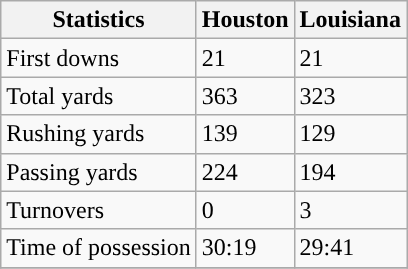<table class="wikitable">
<tr>
<th>Statistics</th>
<th>Houston</th>
<th>Louisiana</th>
</tr>
<tr>
<td>First downs</td>
<td>21</td>
<td>21</td>
</tr>
<tr>
<td>Total yards</td>
<td>363</td>
<td>323</td>
</tr>
<tr>
<td>Rushing yards</td>
<td>139</td>
<td>129</td>
</tr>
<tr>
<td>Passing yards</td>
<td>224</td>
<td>194</td>
</tr>
<tr>
<td>Turnovers</td>
<td>0</td>
<td>3</td>
</tr>
<tr>
<td>Time of possession</td>
<td>30:19</td>
<td>29:41</td>
</tr>
<tr>
</tr>
</table>
